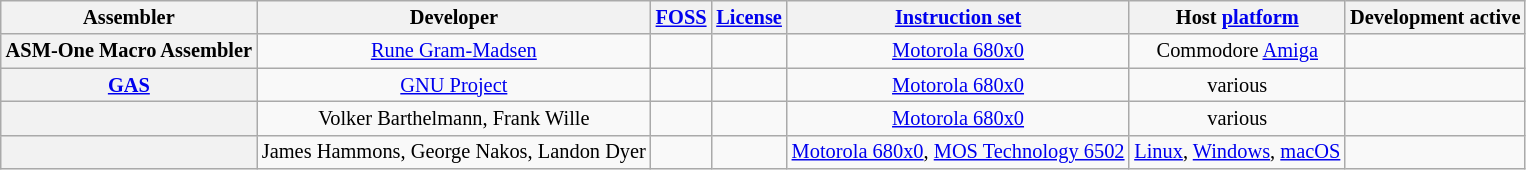<table class="wikitable sortable" style="font-size: 85%; text-align: center">
<tr>
<th>Assembler</th>
<th>Developer</th>
<th><a href='#'>FOSS</a></th>
<th><a href='#'>License</a></th>
<th><a href='#'>Instruction set</a></th>
<th>Host <a href='#'>platform</a></th>
<th>Development active</th>
</tr>
<tr>
<th>ASM-One Macro Assembler</th>
<td><a href='#'>Rune Gram-Madsen</a></td>
<td></td>
<td></td>
<td><a href='#'>Motorola 680x0</a></td>
<td>Commodore <a href='#'>Amiga</a></td>
<td></td>
</tr>
<tr>
<th><a href='#'>GAS</a></th>
<td><a href='#'>GNU Project</a></td>
<td></td>
<td></td>
<td><a href='#'>Motorola 680x0</a></td>
<td>various</td>
<td></td>
</tr>
<tr>
<th></th>
<td>Volker Barthelmann, Frank Wille</td>
<td></td>
<td></td>
<td><a href='#'>Motorola 680x0</a></td>
<td>various</td>
<td></td>
</tr>
<tr>
<th></th>
<td>James Hammons, George Nakos, Landon Dyer</td>
<td></td>
<td></td>
<td><a href='#'>Motorola 680x0</a>, <a href='#'>MOS Technology 6502</a></td>
<td><a href='#'>Linux</a>, <a href='#'>Windows</a>, <a href='#'>macOS</a></td>
<td></td>
</tr>
</table>
